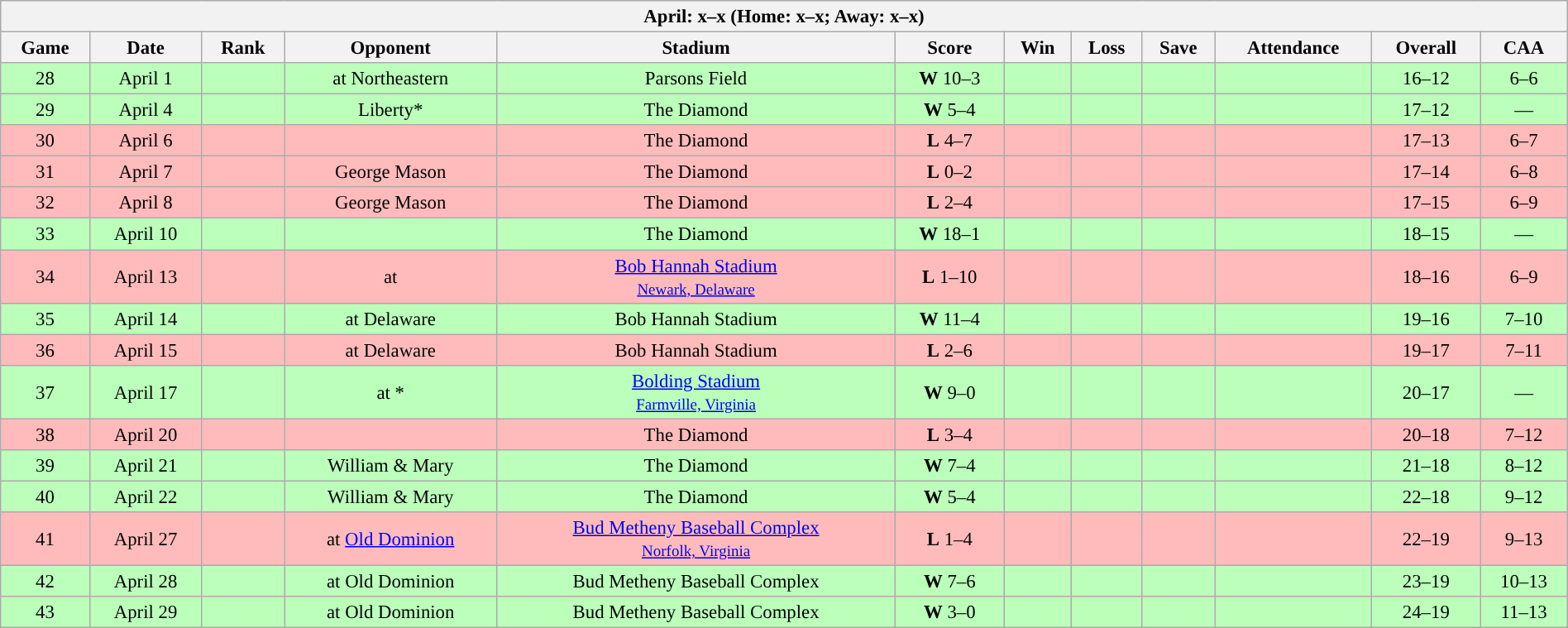<table class="wikitable collapsible collapsed" style="margin:auto; width:100%; text-align:center; font-size:95%">
<tr>
<th colspan=12>April: x–x (Home: x–x; Away: x–x)</th>
</tr>
<tr>
<th>Game</th>
<th>Date</th>
<th>Rank</th>
<th>Opponent</th>
<th>Stadium</th>
<th>Score</th>
<th>Win</th>
<th>Loss</th>
<th>Save</th>
<th>Attendance</th>
<th>Overall</th>
<th>CAA</th>
</tr>
<tr style="text-align:center; background:#bfb;">
<td>28</td>
<td>April 1</td>
<td></td>
<td>at Northeastern</td>
<td>Parsons Field</td>
<td><strong>W</strong> 10–3</td>
<td></td>
<td></td>
<td></td>
<td></td>
<td>16–12</td>
<td>6–6</td>
</tr>
<tr style="text-align:center; background:#bfb;">
<td>29</td>
<td>April 4</td>
<td></td>
<td>Liberty*</td>
<td>The Diamond</td>
<td><strong>W</strong> 5–4</td>
<td></td>
<td></td>
<td></td>
<td></td>
<td>17–12</td>
<td>—</td>
</tr>
<tr style="text-align:center; background:#fbb;">
<td>30</td>
<td>April 6</td>
<td></td>
<td></td>
<td>The Diamond</td>
<td><strong>L</strong> 4–7</td>
<td></td>
<td></td>
<td></td>
<td></td>
<td>17–13</td>
<td>6–7</td>
</tr>
<tr style="text-align:center; background:#fbb;">
<td>31</td>
<td>April 7</td>
<td></td>
<td>George Mason</td>
<td>The Diamond</td>
<td><strong>L</strong> 0–2</td>
<td></td>
<td></td>
<td></td>
<td></td>
<td>17–14</td>
<td>6–8</td>
</tr>
<tr style="text-align:center; background:#fbb;">
<td>32</td>
<td>April 8</td>
<td></td>
<td>George Mason</td>
<td>The Diamond</td>
<td><strong>L</strong> 2–4</td>
<td></td>
<td></td>
<td></td>
<td></td>
<td>17–15</td>
<td>6–9</td>
</tr>
<tr style="text-align:center; background:#bfb;">
<td>33</td>
<td>April 10</td>
<td></td>
<td></td>
<td>The Diamond</td>
<td><strong>W</strong> 18–1</td>
<td></td>
<td></td>
<td></td>
<td></td>
<td>18–15</td>
<td>—</td>
</tr>
<tr style="text-align:center; background:#fbb;">
<td>34</td>
<td>April 13</td>
<td></td>
<td>at </td>
<td><a href='#'>Bob Hannah Stadium</a><br><small><a href='#'>Newark, Delaware</a></small></td>
<td><strong>L</strong> 1–10</td>
<td></td>
<td></td>
<td></td>
<td></td>
<td>18–16</td>
<td>6–9</td>
</tr>
<tr style="text-align:center; background:#bfb;">
<td>35</td>
<td>April 14</td>
<td></td>
<td>at Delaware</td>
<td>Bob Hannah Stadium</td>
<td><strong>W</strong> 11–4</td>
<td></td>
<td></td>
<td></td>
<td></td>
<td>19–16</td>
<td>7–10</td>
</tr>
<tr style="text-align:center; background:#fbb;">
<td>36</td>
<td>April 15</td>
<td></td>
<td>at Delaware</td>
<td>Bob Hannah Stadium</td>
<td><strong>L</strong> 2–6</td>
<td></td>
<td></td>
<td></td>
<td></td>
<td>19–17</td>
<td>7–11</td>
</tr>
<tr style="text-align:center; background:#bfb;">
<td>37</td>
<td>April 17</td>
<td></td>
<td>at *</td>
<td><a href='#'>Bolding Stadium</a><br><small><a href='#'>Farmville, Virginia</a></small></td>
<td><strong>W</strong> 9–0</td>
<td></td>
<td></td>
<td></td>
<td></td>
<td>20–17</td>
<td>—</td>
</tr>
<tr style="text-align:center; background:#fbb;">
<td>38</td>
<td>April 20</td>
<td></td>
<td></td>
<td>The Diamond</td>
<td><strong>L</strong> 3–4</td>
<td></td>
<td></td>
<td></td>
<td></td>
<td>20–18</td>
<td>7–12</td>
</tr>
<tr style="text-align:center; background:#bfb;">
<td>39</td>
<td>April 21</td>
<td></td>
<td>William & Mary</td>
<td>The Diamond</td>
<td><strong>W</strong> 7–4</td>
<td></td>
<td></td>
<td></td>
<td></td>
<td>21–18</td>
<td>8–12</td>
</tr>
<tr style="text-align:center; background:#bfb;">
<td>40</td>
<td>April 22</td>
<td></td>
<td>William & Mary</td>
<td>The Diamond</td>
<td><strong>W</strong> 5–4</td>
<td></td>
<td></td>
<td></td>
<td></td>
<td>22–18</td>
<td>9–12</td>
</tr>
<tr style="text-align:center; background:#fbb;">
<td>41</td>
<td>April 27</td>
<td></td>
<td>at <a href='#'>Old Dominion</a></td>
<td><a href='#'>Bud Metheny Baseball Complex</a><br><small><a href='#'>Norfolk, Virginia</a></small></td>
<td><strong>L</strong> 1–4</td>
<td></td>
<td></td>
<td></td>
<td></td>
<td>22–19</td>
<td>9–13</td>
</tr>
<tr style="text-align:center; background:#bfb;">
<td>42</td>
<td>April 28</td>
<td></td>
<td>at Old Dominion</td>
<td>Bud Metheny Baseball Complex</td>
<td><strong>W</strong> 7–6</td>
<td></td>
<td></td>
<td></td>
<td></td>
<td>23–19</td>
<td>10–13</td>
</tr>
<tr style="text-align:center; background:#bfb;">
<td>43</td>
<td>April 29</td>
<td></td>
<td>at Old Dominion</td>
<td>Bud Metheny Baseball Complex</td>
<td><strong>W</strong> 3–0</td>
<td></td>
<td></td>
<td></td>
<td></td>
<td>24–19</td>
<td>11–13</td>
</tr>
</table>
